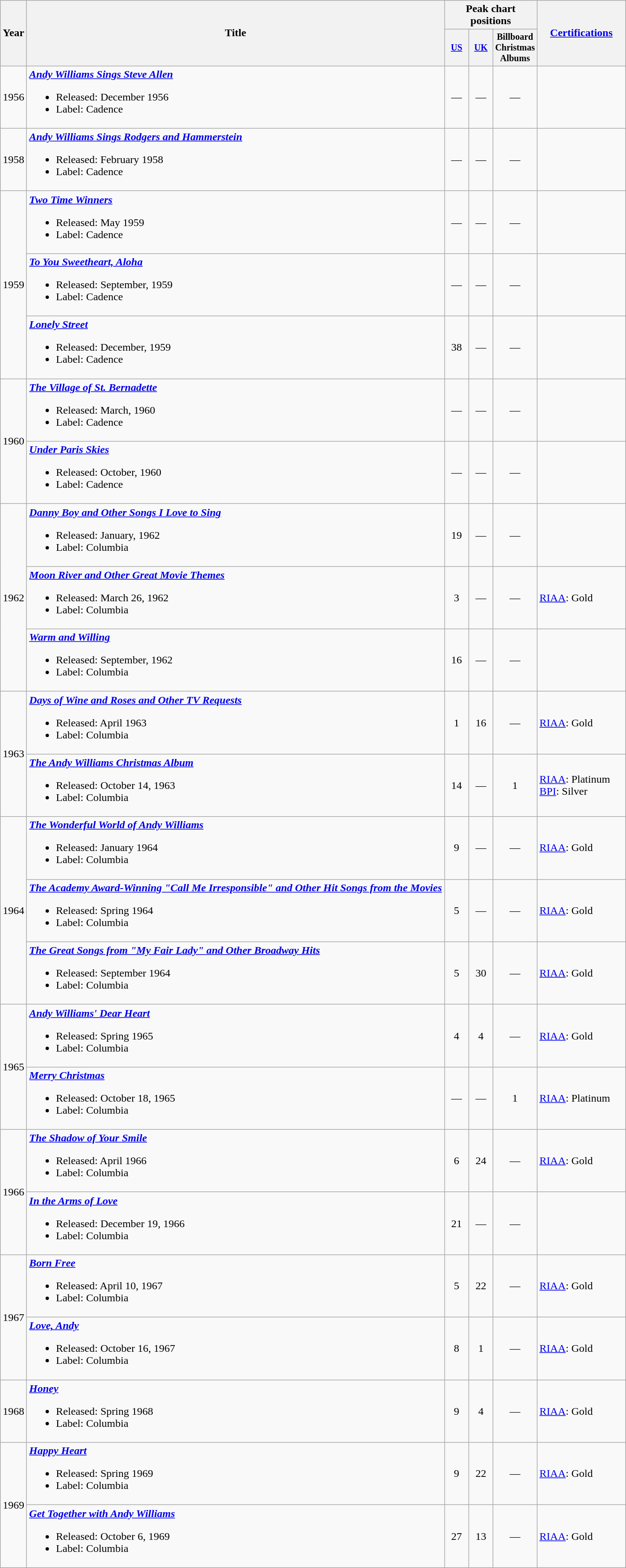<table class="wikitable">
<tr>
<th rowspan="2">Year</th>
<th rowspan="2">Title</th>
<th colspan="3">Peak chart positions</th>
<th rowspan="2" style="width:125px;"><a href='#'>Certifications</a></th>
</tr>
<tr style="font-size:smaller;">
<th width="30"><a href='#'>US</a><br></th>
<th width="30"><a href='#'>UK</a><br></th>
<th width="30">Billboard Christmas Albums<br></th>
</tr>
<tr>
<td>1956</td>
<td><strong><em><a href='#'>Andy Williams Sings Steve Allen</a></em></strong><br><ul><li>Released: December 1956</li><li>Label: Cadence</li></ul></td>
<td style="text-align:center;">—</td>
<td style="text-align:center;">—</td>
<td style="text-align:center;">—</td>
<td></td>
</tr>
<tr>
<td>1958</td>
<td><strong><em><a href='#'>Andy Williams Sings Rodgers and Hammerstein</a></em></strong><br><ul><li>Released: February 1958</li><li>Label: Cadence</li></ul></td>
<td style="text-align:center;">—</td>
<td style="text-align:center;">—</td>
<td style="text-align:center;">—</td>
<td></td>
</tr>
<tr>
<td rowspan="3">1959</td>
<td><strong><em><a href='#'>Two Time Winners</a></em></strong><br><ul><li>Released: May 1959</li><li>Label: Cadence</li></ul></td>
<td style="text-align:center;">—</td>
<td style="text-align:center;">—</td>
<td style="text-align:center;">—</td>
<td></td>
</tr>
<tr>
<td><strong><em><a href='#'>To You Sweetheart, Aloha</a></em></strong><br><ul><li>Released: September, 1959</li><li>Label: Cadence</li></ul></td>
<td style="text-align:center;">—</td>
<td style="text-align:center;">—</td>
<td style="text-align:center;">—</td>
<td></td>
</tr>
<tr>
<td><strong><em><a href='#'>Lonely Street</a></em></strong><br><ul><li>Released: December, 1959</li><li>Label: Cadence</li></ul></td>
<td style="text-align:center;">38</td>
<td style="text-align:center;">—</td>
<td style="text-align:center;">—</td>
<td></td>
</tr>
<tr>
<td rowspan="2">1960</td>
<td><strong><em><a href='#'>The Village of St. Bernadette</a></em></strong><br><ul><li>Released: March, 1960</li><li>Label: Cadence</li></ul></td>
<td style="text-align:center;">—</td>
<td style="text-align:center;">—</td>
<td style="text-align:center;">—</td>
<td></td>
</tr>
<tr>
<td><strong><em><a href='#'>Under Paris Skies</a></em></strong><br><ul><li>Released: October, 1960</li><li>Label: Cadence</li></ul></td>
<td style="text-align:center;">—</td>
<td style="text-align:center;">—</td>
<td style="text-align:center;">—</td>
<td></td>
</tr>
<tr>
<td rowspan="3">1962</td>
<td><strong><em><a href='#'>Danny Boy and Other Songs I Love to Sing</a></em></strong><br><ul><li>Released: January, 1962</li><li>Label: Columbia</li></ul></td>
<td style="text-align:center;">19</td>
<td style="text-align:center;">—</td>
<td style="text-align:center;">—</td>
<td></td>
</tr>
<tr>
<td><strong><em><a href='#'>Moon River and Other Great Movie Themes</a></em></strong><br><ul><li>Released: March 26, 1962</li><li>Label: Columbia</li></ul></td>
<td style="text-align:center;">3</td>
<td style="text-align:center;">—</td>
<td style="text-align:center;">—</td>
<td><a href='#'>RIAA</a>: Gold</td>
</tr>
<tr>
<td><strong><em><a href='#'>Warm and Willing</a></em></strong><br><ul><li>Released: September, 1962</li><li>Label: Columbia</li></ul></td>
<td style="text-align:center;">16</td>
<td style="text-align:center;">—</td>
<td style="text-align:center;">—</td>
<td></td>
</tr>
<tr>
<td rowspan="2">1963</td>
<td><strong><em><a href='#'>Days of Wine and Roses and Other TV Requests</a></em></strong><br><ul><li>Released: April 1963</li><li>Label: Columbia</li></ul></td>
<td style="text-align:center;">1</td>
<td style="text-align:center;">16</td>
<td style="text-align:center;">—</td>
<td><a href='#'>RIAA</a>: Gold</td>
</tr>
<tr>
<td><strong><em><a href='#'>The Andy Williams Christmas Album</a></em></strong><br><ul><li>Released: October 14, 1963</li><li>Label: Columbia</li></ul></td>
<td style="text-align:center;">14</td>
<td style="text-align:center;">—</td>
<td style="text-align:center;">1</td>
<td><a href='#'>RIAA</a>: Platinum<br><a href='#'>BPI</a>: Silver</td>
</tr>
<tr>
<td rowspan="3">1964</td>
<td><strong><em><a href='#'>The Wonderful World of Andy Williams</a></em></strong><br><ul><li>Released: January 1964</li><li>Label: Columbia</li></ul></td>
<td style="text-align:center;">9</td>
<td style="text-align:center;">—</td>
<td style="text-align:center;">—</td>
<td><a href='#'>RIAA</a>: Gold</td>
</tr>
<tr>
<td><strong><em><a href='#'>The Academy Award-Winning "Call Me Irresponsible" and Other Hit Songs from the Movies</a></em></strong><br><ul><li>Released: Spring 1964</li><li>Label: Columbia</li></ul></td>
<td style="text-align:center;">5</td>
<td style="text-align:center;">—</td>
<td style="text-align:center;">—</td>
<td><a href='#'>RIAA</a>: Gold</td>
</tr>
<tr>
<td><strong><em><a href='#'>The Great Songs from "My Fair Lady" and Other Broadway Hits</a></em></strong><br><ul><li>Released: September 1964</li><li>Label: Columbia</li></ul></td>
<td style="text-align:center;">5</td>
<td style="text-align:center;">30</td>
<td style="text-align:center;">—</td>
<td><a href='#'>RIAA</a>: Gold</td>
</tr>
<tr>
<td rowspan="2">1965</td>
<td><strong><em><a href='#'>Andy Williams' Dear Heart</a></em></strong><br><ul><li>Released: Spring 1965</li><li>Label: Columbia</li></ul></td>
<td style="text-align:center;">4</td>
<td style="text-align:center;">4</td>
<td style="text-align:center;">—</td>
<td><a href='#'>RIAA</a>: Gold</td>
</tr>
<tr>
<td><strong><em><a href='#'>Merry Christmas</a></em></strong><br><ul><li>Released: October 18, 1965</li><li>Label: Columbia</li></ul></td>
<td style="text-align:center;">—</td>
<td style="text-align:center;">—</td>
<td style="text-align:center;">1</td>
<td><a href='#'>RIAA</a>: Platinum</td>
</tr>
<tr>
<td rowspan="2">1966</td>
<td><strong><em><a href='#'>The Shadow of Your Smile</a></em></strong><br><ul><li>Released: April 1966</li><li>Label: Columbia</li></ul></td>
<td style="text-align:center;">6</td>
<td style="text-align:center;">24</td>
<td style="text-align:center;">—</td>
<td><a href='#'>RIAA</a>: Gold</td>
</tr>
<tr>
<td><strong><em><a href='#'>In the Arms of Love</a></em></strong><br><ul><li>Released: December 19, 1966</li><li>Label: Columbia</li></ul></td>
<td style="text-align:center;">21</td>
<td style="text-align:center;">—</td>
<td style="text-align:center;">—</td>
<td></td>
</tr>
<tr>
<td rowspan="2">1967</td>
<td><strong><em><a href='#'>Born Free</a></em></strong><br><ul><li>Released: April 10, 1967</li><li>Label: Columbia</li></ul></td>
<td style="text-align:center;">5</td>
<td style="text-align:center;">22</td>
<td style="text-align:center;">—</td>
<td><a href='#'>RIAA</a>: Gold</td>
</tr>
<tr>
<td><strong><em><a href='#'>Love, Andy</a></em></strong><br><ul><li>Released: October 16, 1967</li><li>Label: Columbia</li></ul></td>
<td style="text-align:center;">8</td>
<td style="text-align:center;">1</td>
<td style="text-align:center;">—</td>
<td><a href='#'>RIAA</a>: Gold</td>
</tr>
<tr>
<td>1968</td>
<td><strong><em><a href='#'>Honey</a></em></strong><br><ul><li>Released: Spring 1968</li><li>Label: Columbia</li></ul></td>
<td style="text-align:center;">9</td>
<td style="text-align:center;">4</td>
<td style="text-align:center;">—</td>
<td><a href='#'>RIAA</a>: Gold</td>
</tr>
<tr>
<td rowspan="2">1969</td>
<td><strong><em><a href='#'>Happy Heart</a></em></strong><br><ul><li>Released: Spring 1969</li><li>Label: Columbia</li></ul></td>
<td style="text-align:center;">9</td>
<td style="text-align:center;">22</td>
<td style="text-align:center;">—</td>
<td><a href='#'>RIAA</a>: Gold</td>
</tr>
<tr>
<td><strong><em><a href='#'>Get Together with Andy Williams</a></em></strong><br><ul><li>Released: October 6, 1969</li><li>Label: Columbia</li></ul></td>
<td style="text-align:center;">27</td>
<td style="text-align:center;">13</td>
<td style="text-align:center;">—</td>
<td><a href='#'>RIAA</a>: Gold</td>
</tr>
</table>
